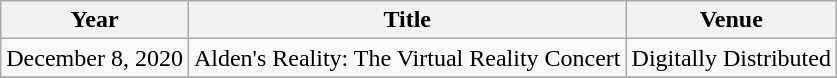<table class="wikitable sortable">
<tr style="text-align:center;">
<th>Year</th>
<th>Title</th>
<th>Venue</th>
</tr>
<tr>
<td>December 8, 2020</td>
<td>Alden's Reality: The Virtual Reality Concert</td>
<td>Digitally Distributed</td>
</tr>
<tr>
</tr>
</table>
